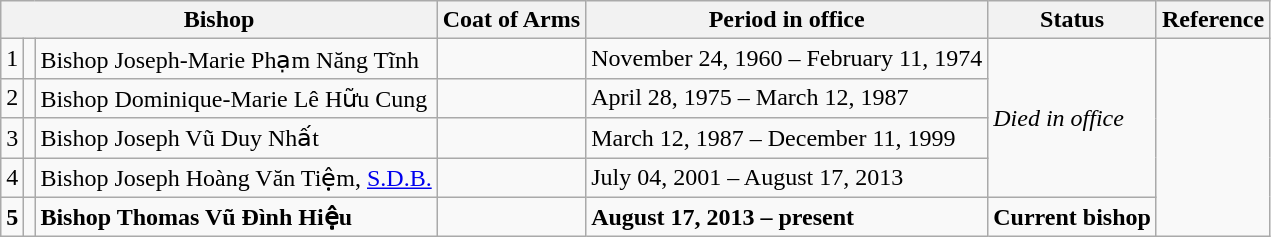<table class="wikitable">
<tr>
<th colspan="3">Bishop</th>
<th>Coat of Arms</th>
<th>Period in office</th>
<th>Status</th>
<th>Reference</th>
</tr>
<tr>
<td>1</td>
<td></td>
<td>Bishop Joseph-Marie Phạm Năng Tĩnh</td>
<td></td>
<td>November 24, 1960 – February 11, 1974</td>
<td rowspan=4><em>Died in office</em></td>
<td rowspan=5></td>
</tr>
<tr>
<td>2</td>
<td></td>
<td>Bishop Dominique-Marie Lê Hữu Cung</td>
<td></td>
<td>April 28, 1975 – March 12, 1987</td>
</tr>
<tr>
<td>3</td>
<td></td>
<td>Bishop Joseph Vũ Duy Nhất</td>
<td></td>
<td>March 12, 1987 – December 11, 1999</td>
</tr>
<tr>
<td>4</td>
<td></td>
<td>Bishop Joseph Hoàng Văn Tiệm, <a href='#'>S.D.B.</a></td>
<td></td>
<td>July 04, 2001 – August 17, 2013</td>
</tr>
<tr>
<td><strong>5</strong></td>
<td></td>
<td><strong>Bishop Thomas Vũ Đình Hiệu</strong></td>
<td></td>
<td><strong>August 17, 2013 – present</strong></td>
<td><strong>Current bishop</strong></td>
</tr>
</table>
